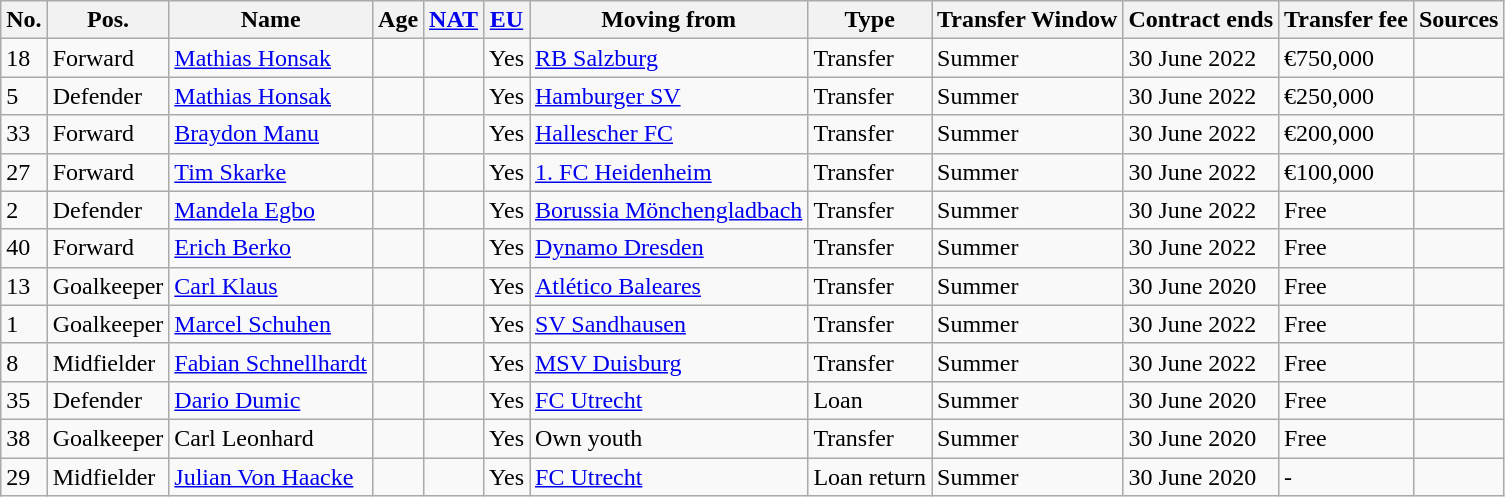<table class="wikitable">
<tr>
<th>No.</th>
<th>Pos.</th>
<th>Name</th>
<th>Age</th>
<th><a href='#'>NAT</a></th>
<th><a href='#'>EU</a></th>
<th>Moving from</th>
<th>Type</th>
<th>Transfer Window</th>
<th>Contract ends</th>
<th>Transfer fee</th>
<th>Sources</th>
</tr>
<tr>
<td>18</td>
<td>Forward</td>
<td><a href='#'>Mathias Honsak</a></td>
<td></td>
<td></td>
<td>Yes</td>
<td><a href='#'>RB Salzburg</a></td>
<td>Transfer</td>
<td>Summer</td>
<td>30 June 2022</td>
<td>€750,000</td>
<td></td>
</tr>
<tr>
<td>5</td>
<td>Defender</td>
<td><a href='#'>Mathias Honsak</a></td>
<td></td>
<td></td>
<td>Yes</td>
<td><a href='#'>Hamburger SV</a></td>
<td>Transfer</td>
<td>Summer</td>
<td>30 June 2022</td>
<td>€250,000</td>
<td></td>
</tr>
<tr>
<td>33</td>
<td>Forward</td>
<td><a href='#'>Braydon Manu</a></td>
<td></td>
<td></td>
<td>Yes</td>
<td><a href='#'>Hallescher FC</a></td>
<td>Transfer</td>
<td>Summer</td>
<td>30 June 2022</td>
<td>€200,000</td>
<td></td>
</tr>
<tr>
<td>27</td>
<td>Forward</td>
<td><a href='#'>Tim Skarke</a></td>
<td></td>
<td></td>
<td>Yes</td>
<td><a href='#'>1. FC Heidenheim</a></td>
<td>Transfer</td>
<td>Summer</td>
<td>30 June 2022</td>
<td>€100,000</td>
<td></td>
</tr>
<tr>
<td>2</td>
<td>Defender</td>
<td><a href='#'>Mandela Egbo</a></td>
<td></td>
<td></td>
<td>Yes</td>
<td><a href='#'>Borussia Mönchengladbach</a></td>
<td>Transfer</td>
<td>Summer</td>
<td>30 June 2022</td>
<td>Free</td>
<td></td>
</tr>
<tr>
<td>40</td>
<td>Forward</td>
<td><a href='#'>Erich Berko</a></td>
<td></td>
<td></td>
<td>Yes</td>
<td><a href='#'>Dynamo Dresden</a></td>
<td>Transfer</td>
<td>Summer</td>
<td>30 June 2022</td>
<td>Free</td>
<td></td>
</tr>
<tr>
<td>13</td>
<td>Goalkeeper</td>
<td><a href='#'>Carl Klaus</a></td>
<td></td>
<td></td>
<td>Yes</td>
<td><a href='#'>Atlético Baleares</a></td>
<td>Transfer</td>
<td>Summer</td>
<td>30 June 2020</td>
<td>Free</td>
<td></td>
</tr>
<tr>
<td>1</td>
<td>Goalkeeper</td>
<td><a href='#'>Marcel Schuhen</a></td>
<td></td>
<td></td>
<td>Yes</td>
<td><a href='#'>SV Sandhausen</a></td>
<td>Transfer</td>
<td>Summer</td>
<td>30 June 2022</td>
<td>Free</td>
<td></td>
</tr>
<tr>
<td>8</td>
<td>Midfielder</td>
<td><a href='#'>Fabian Schnellhardt</a></td>
<td></td>
<td></td>
<td>Yes</td>
<td><a href='#'>MSV Duisburg</a></td>
<td>Transfer</td>
<td>Summer</td>
<td>30 June 2022</td>
<td>Free</td>
<td></td>
</tr>
<tr>
<td>35</td>
<td>Defender</td>
<td><a href='#'>Dario Dumic</a></td>
<td></td>
<td></td>
<td>Yes</td>
<td><a href='#'>FC Utrecht</a></td>
<td>Loan</td>
<td>Summer</td>
<td>30 June 2020</td>
<td>Free</td>
<td></td>
</tr>
<tr>
<td>38</td>
<td>Goalkeeper</td>
<td>Carl Leonhard</td>
<td></td>
<td></td>
<td>Yes</td>
<td>Own youth</td>
<td>Transfer</td>
<td>Summer</td>
<td>30 June 2020</td>
<td>Free</td>
<td></td>
</tr>
<tr>
<td>29</td>
<td>Midfielder</td>
<td><a href='#'>Julian Von Haacke</a></td>
<td></td>
<td></td>
<td>Yes</td>
<td><a href='#'>FC Utrecht</a></td>
<td>Loan return</td>
<td>Summer</td>
<td>30 June 2020</td>
<td>-</td>
<td></td>
</tr>
</table>
